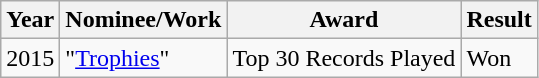<table class="wikitable">
<tr>
<th>Year</th>
<th>Nominee/Work</th>
<th>Award</th>
<th>Result</th>
</tr>
<tr>
<td>2015</td>
<td>"<a href='#'>Trophies</a>"</td>
<td>Top 30 Records Played</td>
<td>Won</td>
</tr>
</table>
